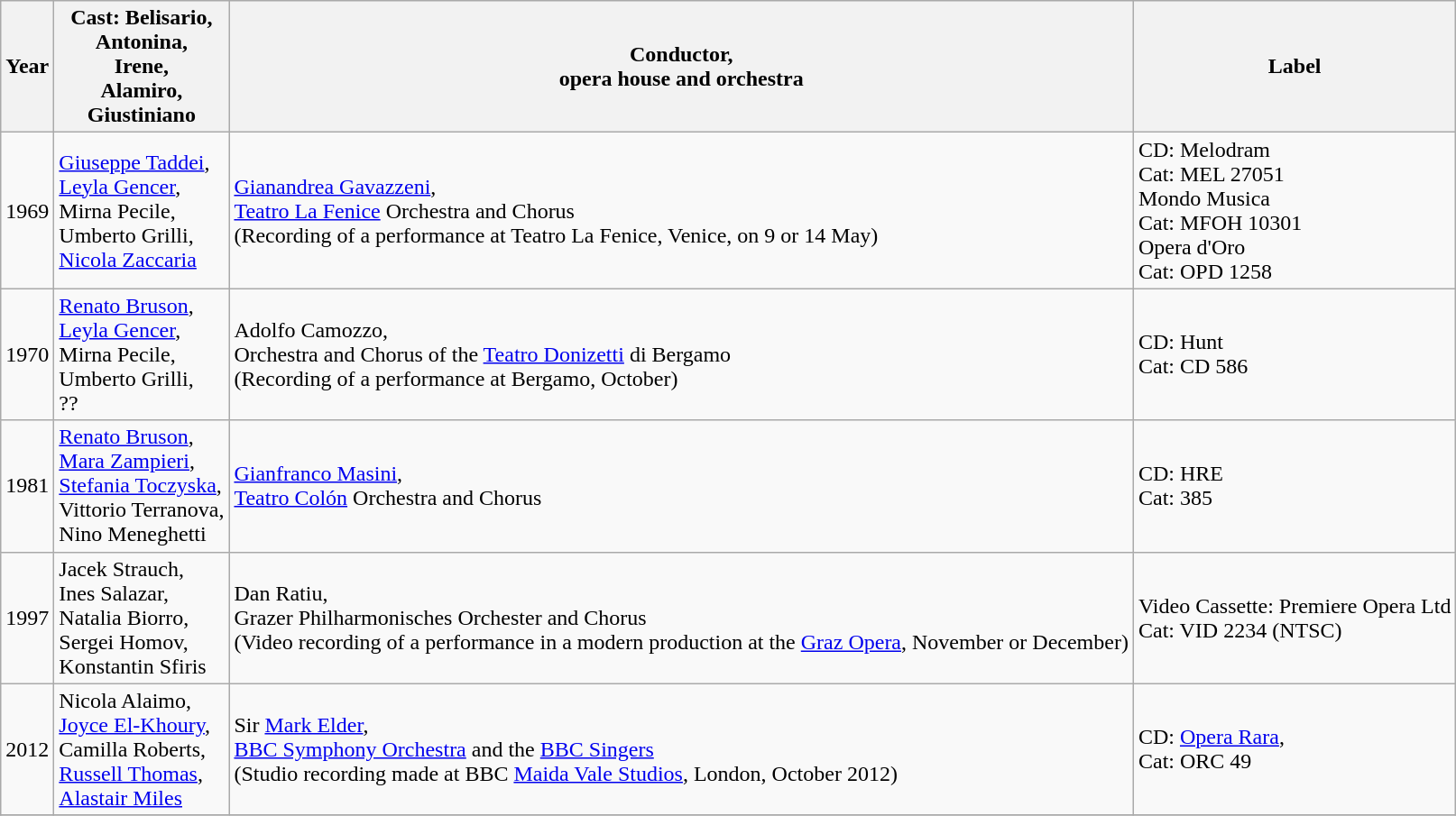<table class="wikitable">
<tr>
<th>Year</th>
<th>Cast: Belisario,<br>Antonina,<br>Irene,<br>Alamiro,<br>Giustiniano</th>
<th>Conductor,<br>opera house and orchestra</th>
<th>Label</th>
</tr>
<tr>
<td>1969</td>
<td><a href='#'>Giuseppe Taddei</a>,<br><a href='#'>Leyla Gencer</a>,<br>Mirna Pecile,<br>Umberto Grilli,<br><a href='#'>Nicola Zaccaria</a></td>
<td><a href='#'>Gianandrea Gavazzeni</a>,<br><a href='#'>Teatro La Fenice</a> Orchestra and Chorus<br>(Recording of a performance at Teatro La Fenice, Venice, on 9 or 14 May)</td>
<td>CD: Melodram<br>Cat: MEL 27051<br>Mondo Musica<br>Cat: MFOH 10301<br>Opera d'Oro<br>Cat: OPD 1258</td>
</tr>
<tr>
<td>1970</td>
<td><a href='#'>Renato Bruson</a>,<br><a href='#'>Leyla Gencer</a>,<br>Mirna Pecile,<br>Umberto Grilli,<br>??</td>
<td>Adolfo Camozzo,<br>Orchestra and Chorus of the <a href='#'>Teatro Donizetti</a> di Bergamo<br>(Recording of a performance at Bergamo, October)</td>
<td>CD: Hunt<br>Cat: CD 586</td>
</tr>
<tr>
<td>1981</td>
<td><a href='#'>Renato Bruson</a>,<br><a href='#'>Mara Zampieri</a>,<br><a href='#'>Stefania Toczyska</a>,<br>Vittorio Terranova,<br>Nino Meneghetti</td>
<td><a href='#'>Gianfranco Masini</a>,<br><a href='#'>Teatro Colón</a> Orchestra and Chorus</td>
<td>CD: HRE<br>Cat: 385</td>
</tr>
<tr>
<td>1997</td>
<td>Jacek Strauch,<br>Ines Salazar,<br>Natalia Biorro,<br>Sergei Homov,<br>Konstantin Sfiris</td>
<td>Dan Ratiu,<br>Grazer Philharmonisches Orchester and Chorus<br>(Video recording of a performance in a modern production at the <a href='#'>Graz Opera</a>, November or December)</td>
<td>Video Cassette: Premiere Opera Ltd<br>Cat: VID 2234 (NTSC)</td>
</tr>
<tr>
<td>2012</td>
<td>Nicola Alaimo,<br><a href='#'>Joyce El-Khoury</a>,<br>Camilla Roberts,<br><a href='#'>Russell Thomas</a>,<br><a href='#'>Alastair Miles</a></td>
<td>Sir <a href='#'>Mark Elder</a>,<br><a href='#'>BBC Symphony Orchestra</a> and the <a href='#'>BBC Singers</a><br>(Studio recording made at BBC <a href='#'>Maida Vale Studios</a>, London, October 2012)</td>
<td>CD: <a href='#'>Opera Rara</a>,<br>Cat: ORC 49</td>
</tr>
<tr>
</tr>
</table>
